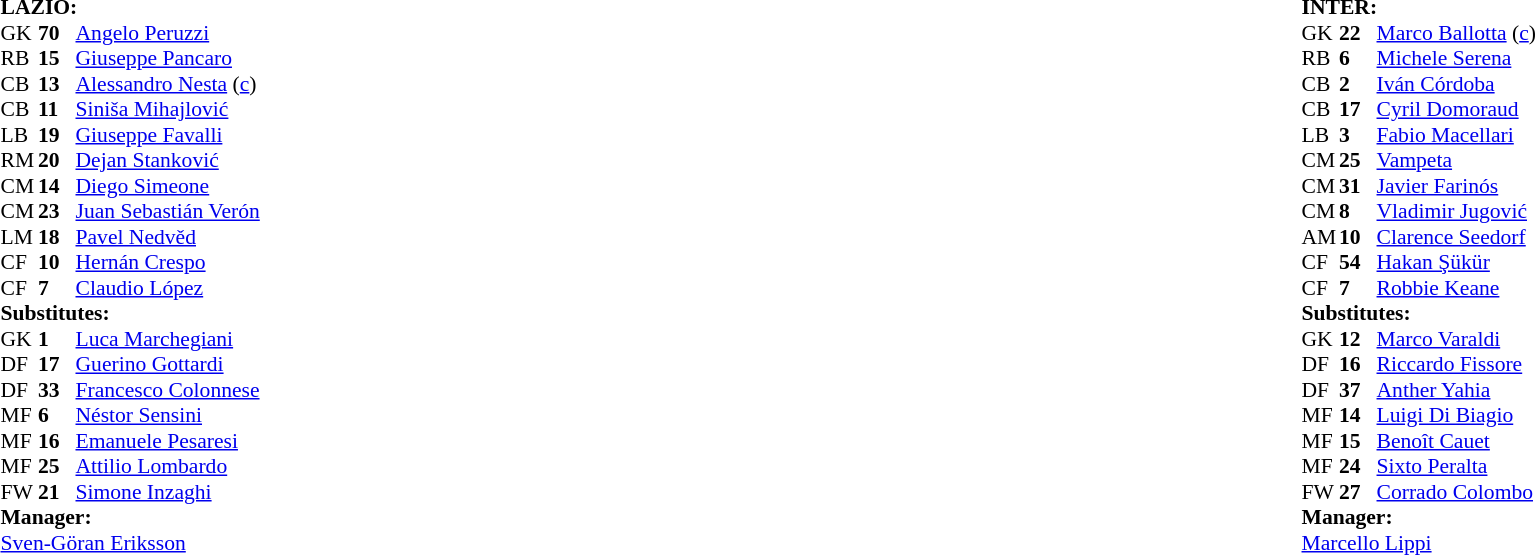<table width="100%">
<tr>
<td valign="top" width="50%"><br><table style="font-size: 90%" cellspacing="0" cellpadding="0">
<tr>
<td colspan="4"><strong>LAZIO:</strong></td>
</tr>
<tr>
<th width="25"></th>
<th width="25"></th>
</tr>
<tr>
<td>GK</td>
<td><strong>70</strong></td>
<td> <a href='#'>Angelo Peruzzi</a></td>
<td></td>
</tr>
<tr>
<td>RB</td>
<td><strong>15</strong></td>
<td> <a href='#'>Giuseppe Pancaro</a></td>
<td></td>
<td></td>
</tr>
<tr>
<td>CB</td>
<td><strong>13</strong></td>
<td> <a href='#'>Alessandro Nesta</a> (<a href='#'>c</a>)</td>
<td></td>
</tr>
<tr>
<td>CB</td>
<td><strong>11</strong></td>
<td> <a href='#'>Siniša Mihajlović</a></td>
</tr>
<tr>
<td>LB</td>
<td><strong>19</strong></td>
<td> <a href='#'>Giuseppe Favalli</a></td>
<td></td>
<td></td>
</tr>
<tr>
<td>RM</td>
<td><strong>20</strong></td>
<td> <a href='#'>Dejan Stanković</a></td>
<td></td>
<td></td>
</tr>
<tr>
<td>CM</td>
<td><strong>14</strong></td>
<td> <a href='#'>Diego Simeone</a></td>
<td></td>
</tr>
<tr>
<td>CM</td>
<td><strong>23</strong></td>
<td> <a href='#'>Juan Sebastián Verón</a></td>
<td></td>
<td></td>
</tr>
<tr>
<td>LM</td>
<td><strong>18</strong></td>
<td> <a href='#'>Pavel Nedvěd</a></td>
<td></td>
<td></td>
</tr>
<tr>
<td>CF</td>
<td><strong>10</strong></td>
<td> <a href='#'>Hernán Crespo</a></td>
<td></td>
<td></td>
</tr>
<tr>
<td>CF</td>
<td><strong>7</strong></td>
<td> <a href='#'>Claudio López</a></td>
<td></td>
</tr>
<tr>
<td colspan=4><strong>Substitutes:</strong></td>
</tr>
<tr>
<td>GK</td>
<td><strong>1</strong></td>
<td> <a href='#'>Luca Marchegiani</a></td>
</tr>
<tr>
<td>DF</td>
<td><strong>17</strong></td>
<td> <a href='#'>Guerino Gottardi</a></td>
<td></td>
<td></td>
</tr>
<tr>
<td>DF</td>
<td><strong>33</strong></td>
<td> <a href='#'>Francesco Colonnese</a></td>
</tr>
<tr>
<td>MF</td>
<td><strong>6</strong></td>
<td> <a href='#'>Néstor Sensini</a></td>
<td></td>
<td></td>
</tr>
<tr>
<td>MF</td>
<td><strong>16</strong></td>
<td> <a href='#'>Emanuele Pesaresi</a></td>
<td></td>
<td></td>
</tr>
<tr>
<td>MF</td>
<td><strong>25</strong></td>
<td> <a href='#'>Attilio Lombardo</a></td>
<td></td>
<td></td>
</tr>
<tr>
<td>FW</td>
<td><strong>21</strong></td>
<td> <a href='#'>Simone Inzaghi</a></td>
<td></td>
<td></td>
</tr>
<tr>
<td colspan=4><strong>Manager:</strong></td>
</tr>
<tr>
<td colspan="4"> <a href='#'>Sven-Göran Eriksson</a></td>
</tr>
</table>
</td>
<td valign="top"></td>
<td valign="top" width="50%"><br><table style="font-size: 90%" cellspacing="0" cellpadding="0" align=center>
<tr>
<td colspan="4"><strong>INTER:</strong></td>
</tr>
<tr>
<th width="25"></th>
<th width="25"></th>
</tr>
<tr>
<td>GK</td>
<td><strong>22</strong></td>
<td> <a href='#'>Marco Ballotta</a> (<a href='#'>c</a>)</td>
</tr>
<tr>
<td>RB</td>
<td><strong>6</strong></td>
<td> <a href='#'>Michele Serena</a></td>
</tr>
<tr>
<td>CB</td>
<td><strong>2</strong></td>
<td> <a href='#'>Iván Córdoba</a></td>
</tr>
<tr>
<td>CB</td>
<td><strong>17</strong></td>
<td> <a href='#'>Cyril Domoraud</a></td>
<td></td>
</tr>
<tr>
<td>LB</td>
<td><strong>3</strong></td>
<td> <a href='#'>Fabio Macellari</a></td>
<td></td>
</tr>
<tr>
<td>CM</td>
<td><strong>25</strong></td>
<td> <a href='#'>Vampeta</a></td>
</tr>
<tr>
<td>CM</td>
<td><strong>31</strong></td>
<td> <a href='#'>Javier Farinós</a></td>
<td></td>
<td></td>
</tr>
<tr>
<td>CM</td>
<td><strong>8</strong></td>
<td> <a href='#'>Vladimir Jugović</a></td>
<td></td>
<td></td>
</tr>
<tr>
<td>AM</td>
<td><strong>10</strong></td>
<td> <a href='#'>Clarence Seedorf</a></td>
<td></td>
<td></td>
</tr>
<tr>
<td>CF</td>
<td><strong>54</strong></td>
<td> <a href='#'>Hakan Şükür</a></td>
<td></td>
</tr>
<tr>
<td>CF</td>
<td><strong>7</strong></td>
<td> <a href='#'>Robbie Keane</a></td>
<td></td>
<td></td>
</tr>
<tr>
<td colspan=4><strong>Substitutes:</strong></td>
</tr>
<tr>
<td>GK</td>
<td><strong>12</strong></td>
<td> <a href='#'>Marco Varaldi</a></td>
</tr>
<tr>
<td>DF</td>
<td><strong>16</strong></td>
<td> <a href='#'>Riccardo Fissore</a></td>
<td></td>
<td></td>
</tr>
<tr>
<td>DF</td>
<td><strong>37</strong></td>
<td> <a href='#'>Anther Yahia</a></td>
<td></td>
<td></td>
</tr>
<tr>
<td>MF</td>
<td><strong>14</strong></td>
<td> <a href='#'>Luigi Di Biagio</a></td>
</tr>
<tr>
<td>MF</td>
<td><strong>15</strong></td>
<td> <a href='#'>Benoît Cauet</a></td>
<td></td>
<td></td>
</tr>
<tr>
<td>MF</td>
<td><strong>24</strong></td>
<td> <a href='#'>Sixto Peralta</a></td>
<td></td>
<td></td>
</tr>
<tr>
<td>FW</td>
<td><strong>27</strong></td>
<td> <a href='#'>Corrado Colombo</a></td>
<td></td>
<td></td>
</tr>
<tr>
<td colspan=4><strong>Manager:</strong></td>
</tr>
<tr>
<td colspan="4"> <a href='#'>Marcello Lippi</a></td>
</tr>
<tr>
</tr>
</table>
</td>
</tr>
</table>
